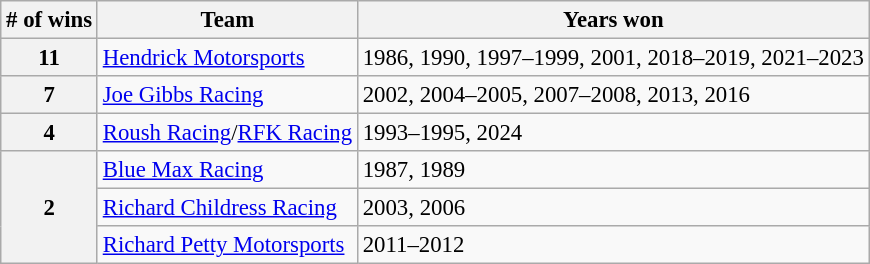<table class="wikitable" style="font-size: 95%;">
<tr>
<th># of wins</th>
<th>Team</th>
<th>Years won</th>
</tr>
<tr>
<th>11</th>
<td><a href='#'>Hendrick Motorsports</a></td>
<td>1986, 1990, 1997–1999, 2001, 2018–2019, 2021–2023</td>
</tr>
<tr>
<th>7</th>
<td><a href='#'>Joe Gibbs Racing</a></td>
<td>2002, 2004–2005, 2007–2008, 2013, 2016</td>
</tr>
<tr>
<th>4</th>
<td><a href='#'>Roush Racing</a>/<a href='#'>RFK Racing</a></td>
<td>1993–1995, 2024</td>
</tr>
<tr>
<th rowspan="3">2</th>
<td><a href='#'>Blue Max Racing</a></td>
<td>1987, 1989</td>
</tr>
<tr>
<td><a href='#'>Richard Childress Racing</a></td>
<td>2003, 2006</td>
</tr>
<tr>
<td><a href='#'>Richard Petty Motorsports</a></td>
<td>2011–2012</td>
</tr>
</table>
